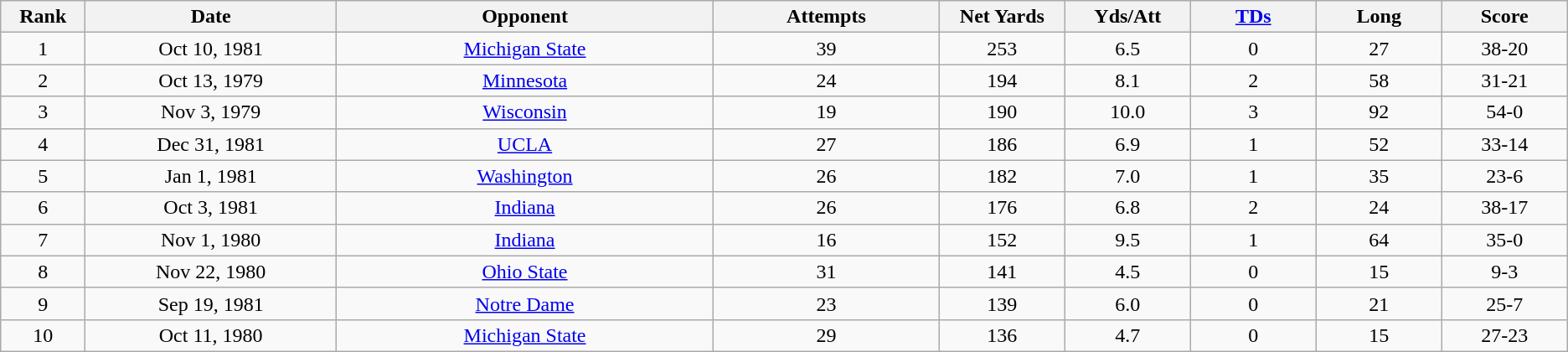<table class="wikitable sortable">
<tr>
<th width="3%">Rank</th>
<th width="10%">Date</th>
<th width="15%">Opponent</th>
<th width="9%">Attempts</th>
<th width="5%">Net Yards</th>
<th width="5%">Yds/Att</th>
<th width="5%"><a href='#'>TDs</a></th>
<th width="5%">Long</th>
<th width="5%">Score</th>
</tr>
<tr align="center">
<td>1</td>
<td>Oct 10, 1981</td>
<td><a href='#'>Michigan State</a></td>
<td>39</td>
<td>253</td>
<td>6.5</td>
<td>0</td>
<td>27</td>
<td>38-20</td>
</tr>
<tr align="center">
<td>2</td>
<td>Oct 13, 1979</td>
<td><a href='#'>Minnesota</a></td>
<td>24</td>
<td>194</td>
<td>8.1</td>
<td>2</td>
<td>58</td>
<td>31-21</td>
</tr>
<tr align="center">
<td>3</td>
<td>Nov 3, 1979</td>
<td><a href='#'>Wisconsin</a></td>
<td>19</td>
<td>190</td>
<td>10.0</td>
<td>3</td>
<td>92</td>
<td>54-0</td>
</tr>
<tr align="center">
<td>4</td>
<td>Dec 31, 1981</td>
<td><a href='#'>UCLA</a></td>
<td>27</td>
<td>186</td>
<td>6.9</td>
<td>1</td>
<td>52</td>
<td>33-14</td>
</tr>
<tr align="center">
<td>5</td>
<td>Jan 1, 1981</td>
<td><a href='#'>Washington</a></td>
<td>26</td>
<td>182</td>
<td>7.0</td>
<td>1</td>
<td>35</td>
<td>23-6</td>
</tr>
<tr align="center">
<td>6</td>
<td>Oct 3, 1981</td>
<td><a href='#'>Indiana</a></td>
<td>26</td>
<td>176</td>
<td>6.8</td>
<td>2</td>
<td>24</td>
<td>38-17</td>
</tr>
<tr align="center">
<td>7</td>
<td>Nov 1, 1980</td>
<td><a href='#'>Indiana</a></td>
<td>16</td>
<td>152</td>
<td>9.5</td>
<td>1</td>
<td>64</td>
<td>35-0</td>
</tr>
<tr align="center">
<td>8</td>
<td>Nov 22, 1980</td>
<td><a href='#'>Ohio State</a></td>
<td>31</td>
<td>141</td>
<td>4.5</td>
<td>0</td>
<td>15</td>
<td>9-3</td>
</tr>
<tr align="center">
<td>9</td>
<td>Sep 19, 1981</td>
<td><a href='#'>Notre Dame</a></td>
<td>23</td>
<td>139</td>
<td>6.0</td>
<td>0</td>
<td>21</td>
<td>25-7</td>
</tr>
<tr align="center">
<td>10</td>
<td>Oct 11, 1980</td>
<td><a href='#'>Michigan State</a></td>
<td>29</td>
<td>136</td>
<td>4.7</td>
<td>0</td>
<td>15</td>
<td>27-23</td>
</tr>
</table>
